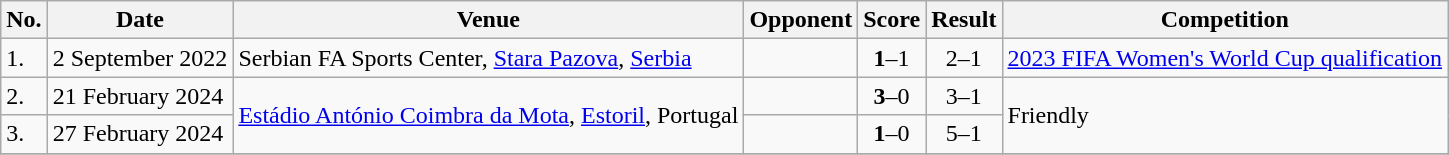<table class="wikitable">
<tr>
<th>No.</th>
<th>Date</th>
<th>Venue</th>
<th>Opponent</th>
<th>Score</th>
<th>Result</th>
<th>Competition</th>
</tr>
<tr>
<td>1.</td>
<td>2 September 2022</td>
<td>Serbian FA Sports Center, <a href='#'>Stara Pazova</a>, <a href='#'>Serbia</a></td>
<td></td>
<td align=center><strong>1</strong>–1</td>
<td align=center>2–1</td>
<td><a href='#'>2023 FIFA Women's World Cup qualification</a></td>
</tr>
<tr>
<td>2.</td>
<td>21 February 2024</td>
<td rowspan=2><a href='#'>Estádio António Coimbra da Mota</a>, <a href='#'>Estoril</a>, Portugal</td>
<td></td>
<td align=center><strong>3</strong>–0</td>
<td align=center>3–1</td>
<td rowspan=2>Friendly</td>
</tr>
<tr>
<td>3.</td>
<td>27 February 2024</td>
<td></td>
<td align=center><strong>1</strong>–0</td>
<td align=center>5–1</td>
</tr>
<tr>
</tr>
</table>
